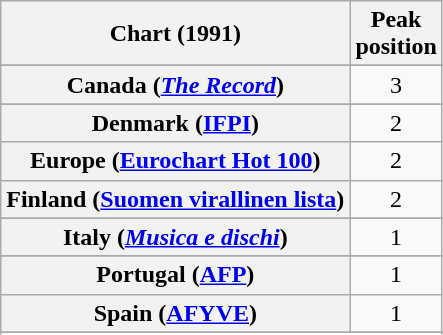<table class="wikitable sortable plainrowheaders" style="text-align:center">
<tr>
<th>Chart (1991)</th>
<th>Peak<br>position</th>
</tr>
<tr>
</tr>
<tr>
</tr>
<tr>
</tr>
<tr>
<th scope="row">Canada (<em><a href='#'>The Record</a></em>)</th>
<td>3</td>
</tr>
<tr>
</tr>
<tr>
<th scope="row">Denmark (<a href='#'>IFPI</a>)</th>
<td>2</td>
</tr>
<tr>
<th scope="row">Europe (<a href='#'>Eurochart Hot 100</a>)</th>
<td>2</td>
</tr>
<tr>
<th scope="row">Finland (<a href='#'>Suomen virallinen lista</a>)</th>
<td>2</td>
</tr>
<tr>
</tr>
<tr>
</tr>
<tr>
</tr>
<tr>
<th scope="row">Italy (<em><a href='#'>Musica e dischi</a></em>)</th>
<td>1</td>
</tr>
<tr>
</tr>
<tr>
</tr>
<tr>
</tr>
<tr>
</tr>
<tr>
<th scope="row">Portugal (<a href='#'>AFP</a>)</th>
<td>1</td>
</tr>
<tr>
<th scope="row">Spain (<a href='#'>AFYVE</a>)</th>
<td>1</td>
</tr>
<tr>
</tr>
<tr>
</tr>
<tr>
</tr>
<tr>
</tr>
<tr>
</tr>
<tr>
</tr>
<tr>
</tr>
</table>
